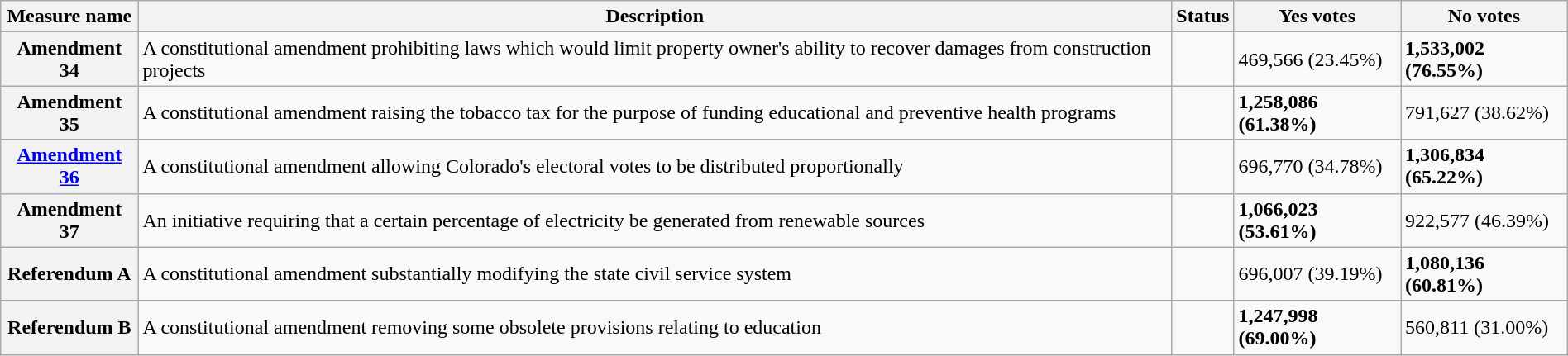<table class="wikitable sortable plainrowheaders" style="width:100%">
<tr>
<th scope="col">Measure name</th>
<th class="unsortable" scope="col">Description</th>
<th scope="col">Status</th>
<th scope="col">Yes votes</th>
<th scope="col">No votes</th>
</tr>
<tr>
<th scope="row">Amendment 34</th>
<td>A constitutional amendment prohibiting laws which would limit property owner's ability to recover damages from construction projects</td>
<td></td>
<td>469,566 (23.45%)</td>
<td><strong>1,533,002 (76.55%)</strong></td>
</tr>
<tr>
<th scope="row">Amendment 35</th>
<td>A constitutional amendment raising the tobacco tax for the purpose of funding educational and preventive health programs</td>
<td></td>
<td><strong>1,258,086 (61.38%)</strong></td>
<td>791,627 (38.62%)</td>
</tr>
<tr>
<th scope="row"><a href='#'>Amendment 36</a></th>
<td>A constitutional amendment allowing Colorado's electoral votes to be distributed proportionally</td>
<td></td>
<td>696,770 (34.78%)</td>
<td><strong>1,306,834 (65.22%)</strong></td>
</tr>
<tr>
<th scope="row">Amendment 37</th>
<td>An initiative requiring that a certain percentage of electricity be generated from renewable sources</td>
<td></td>
<td><strong>1,066,023 (53.61%)</strong></td>
<td>922,577 (46.39%)</td>
</tr>
<tr>
<th scope="row">Referendum A</th>
<td>A constitutional amendment substantially modifying the state civil service system</td>
<td></td>
<td>696,007 (39.19%)</td>
<td><strong>1,080,136 (60.81%)</strong></td>
</tr>
<tr>
<th scope="row">Referendum B</th>
<td>A constitutional amendment removing some obsolete provisions relating to education</td>
<td></td>
<td><strong>1,247,998 (69.00%)</strong></td>
<td>560,811 (31.00%)</td>
</tr>
</table>
